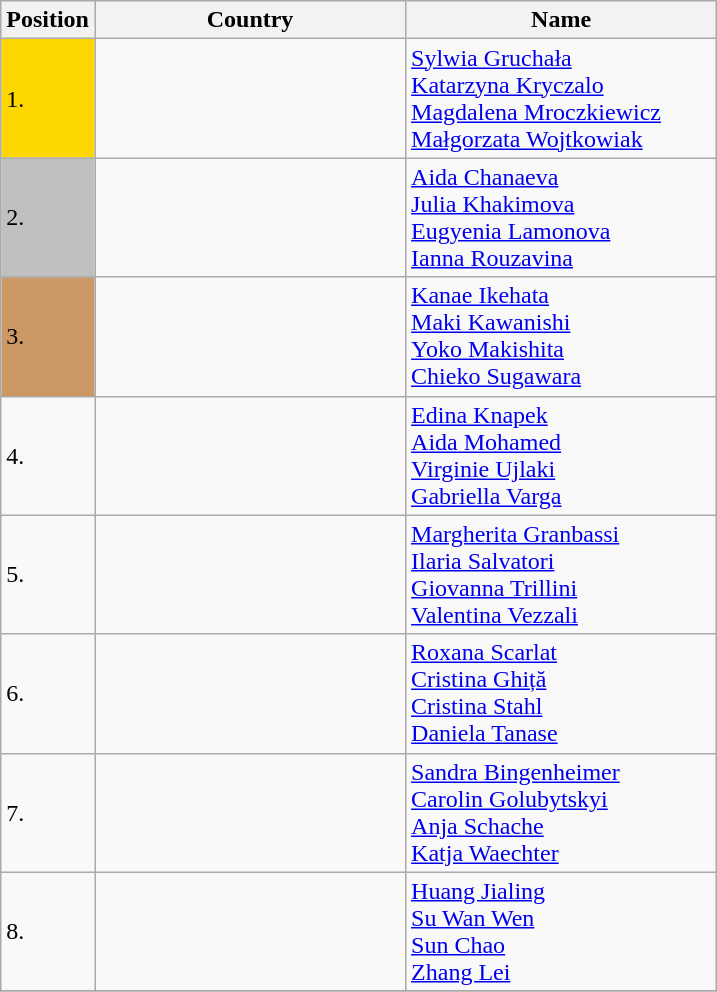<table class="wikitable">
<tr>
<th width="10">Position</th>
<th width="200">Country</th>
<th width="200">Name</th>
</tr>
<tr>
<td bgcolor="gold">1.</td>
<td></td>
<td><a href='#'>Sylwia Gruchała</a><br><a href='#'>Katarzyna Kryczalo</a><br><a href='#'>Magdalena Mroczkiewicz</a><br><a href='#'>Małgorzata Wojtkowiak</a></td>
</tr>
<tr>
<td bgcolor="silver">2.</td>
<td></td>
<td><a href='#'>Aida Chanaeva</a><br><a href='#'>Julia Khakimova</a><br><a href='#'>Eugyenia Lamonova</a><br><a href='#'>Ianna Rouzavina</a></td>
</tr>
<tr>
<td bgcolor="#CC9966">3.</td>
<td></td>
<td><a href='#'>Kanae Ikehata</a><br><a href='#'>Maki Kawanishi</a><br><a href='#'>Yoko Makishita</a><br><a href='#'>Chieko Sugawara</a></td>
</tr>
<tr>
<td>4.</td>
<td></td>
<td><a href='#'>Edina Knapek</a><br><a href='#'>Aida Mohamed</a><br><a href='#'>Virginie Ujlaki</a><br><a href='#'>Gabriella Varga</a></td>
</tr>
<tr>
<td>5.</td>
<td></td>
<td><a href='#'>Margherita Granbassi</a><br><a href='#'>Ilaria Salvatori</a><br><a href='#'>Giovanna Trillini</a><br><a href='#'>Valentina Vezzali</a></td>
</tr>
<tr>
<td>6.</td>
<td></td>
<td><a href='#'>Roxana Scarlat</a><br><a href='#'>Cristina Ghiță</a><br><a href='#'>Cristina Stahl</a><br><a href='#'>Daniela Tanase</a></td>
</tr>
<tr>
<td>7.</td>
<td></td>
<td><a href='#'>Sandra Bingenheimer</a><br><a href='#'>Carolin Golubytskyi</a><br><a href='#'>Anja Schache</a><br><a href='#'>Katja Waechter</a></td>
</tr>
<tr>
<td>8.</td>
<td></td>
<td><a href='#'>Huang Jialing</a><br><a href='#'>Su Wan Wen</a><br><a href='#'>Sun Chao</a><br><a href='#'>Zhang Lei</a></td>
</tr>
<tr>
</tr>
</table>
